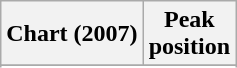<table class="wikitable sortable plainrowheaders" style="text-align:center;">
<tr>
<th>Chart (2007)</th>
<th>Peak<br>position</th>
</tr>
<tr>
</tr>
<tr>
</tr>
<tr>
</tr>
<tr>
</tr>
</table>
